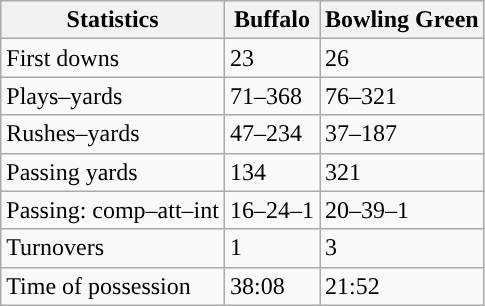<table class="wikitable" style="float:left">
<tr>
<th>Statistics</th>
<th>Buffalo</th>
<th>Bowling Green</th>
</tr>
<tr>
<td>First downs</td>
<td>23</td>
<td>26</td>
</tr>
<tr>
<td>Plays–yards</td>
<td>71–368</td>
<td>76–321</td>
</tr>
<tr>
<td>Rushes–yards</td>
<td>47–234</td>
<td>37–187</td>
</tr>
<tr>
<td>Passing yards</td>
<td>134</td>
<td>321</td>
</tr>
<tr>
<td>Passing: comp–att–int</td>
<td>16–24–1</td>
<td>20–39–1</td>
</tr>
<tr>
<td>Turnovers</td>
<td>1</td>
<td>3</td>
</tr>
<tr>
<td>Time of possession</td>
<td>38:08</td>
<td>21:52</td>
</tr>
</table>
